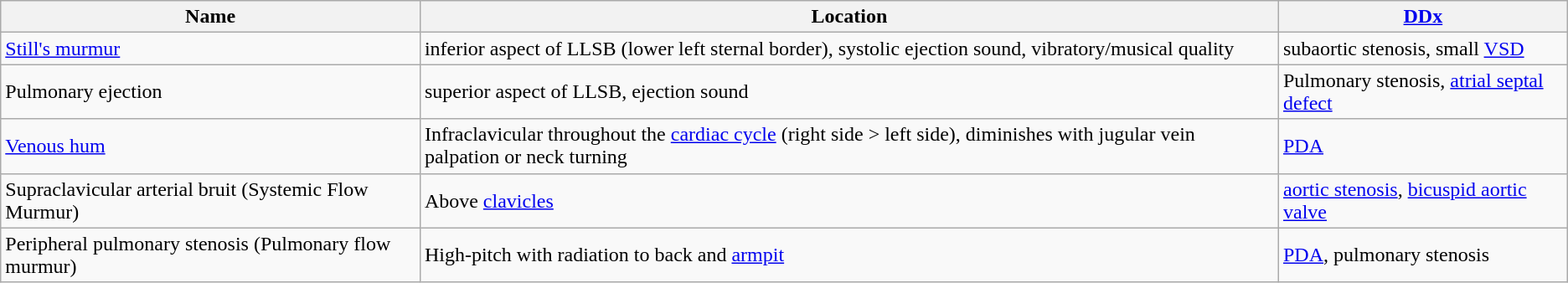<table class="wikitable">
<tr>
<th>Name</th>
<th>Location</th>
<th><a href='#'>DDx</a></th>
</tr>
<tr>
<td><a href='#'>Still's murmur</a></td>
<td>inferior aspect of LLSB (lower left sternal border), systolic ejection sound, vibratory/musical quality</td>
<td>subaortic stenosis, small <a href='#'>VSD</a></td>
</tr>
<tr>
<td>Pulmonary ejection</td>
<td>superior aspect of LLSB, ejection sound</td>
<td>Pulmonary stenosis, <a href='#'>atrial septal defect</a></td>
</tr>
<tr>
<td><a href='#'>Venous hum</a></td>
<td>Infraclavicular throughout the <a href='#'>cardiac cycle</a> (right side > left side), diminishes with jugular vein palpation or neck turning</td>
<td><a href='#'>PDA</a></td>
</tr>
<tr>
<td>Supraclavicular arterial bruit (Systemic Flow Murmur)</td>
<td>Above <a href='#'>clavicles</a></td>
<td><a href='#'>aortic stenosis</a>, <a href='#'>bicuspid aortic valve</a></td>
</tr>
<tr>
<td>Peripheral pulmonary stenosis (Pulmonary flow murmur)</td>
<td>High-pitch with radiation to back and <a href='#'>armpit</a></td>
<td><a href='#'>PDA</a>, pulmonary stenosis</td>
</tr>
</table>
